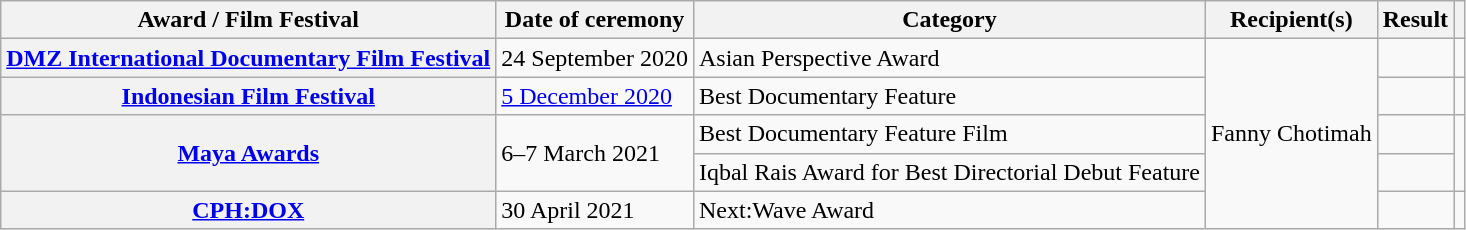<table class="wikitable sortable plainrowheaders">
<tr>
<th scope="col">Award / Film Festival</th>
<th scope="col">Date of ceremony</th>
<th scope="col">Category</th>
<th scope="col">Recipient(s)</th>
<th scope="col">Result</th>
<th scope="col" class="unsortable"></th>
</tr>
<tr>
<th scope="row"><a href='#'>DMZ International Documentary Film Festival</a></th>
<td>24 September 2020</td>
<td>Asian Perspective Award</td>
<td rowspan="5">Fanny Chotimah</td>
<td></td>
<td align="center"></td>
</tr>
<tr>
<th scope="row"><a href='#'>Indonesian Film Festival</a></th>
<td><a href='#'>5 December 2020</a></td>
<td>Best Documentary Feature</td>
<td></td>
<td align="center"></td>
</tr>
<tr>
<th scope="row" rowspan="2"><a href='#'>Maya Awards</a></th>
<td rowspan="2">6–7 March 2021</td>
<td>Best Documentary Feature Film</td>
<td></td>
<td rowspan="2" align="center"></td>
</tr>
<tr>
<td>Iqbal Rais Award for Best Directorial Debut Feature</td>
<td></td>
</tr>
<tr>
<th scope="row"><a href='#'>CPH:DOX</a></th>
<td>30 April 2021</td>
<td>Next:Wave Award</td>
<td></td>
<td align="center"></td>
</tr>
</table>
